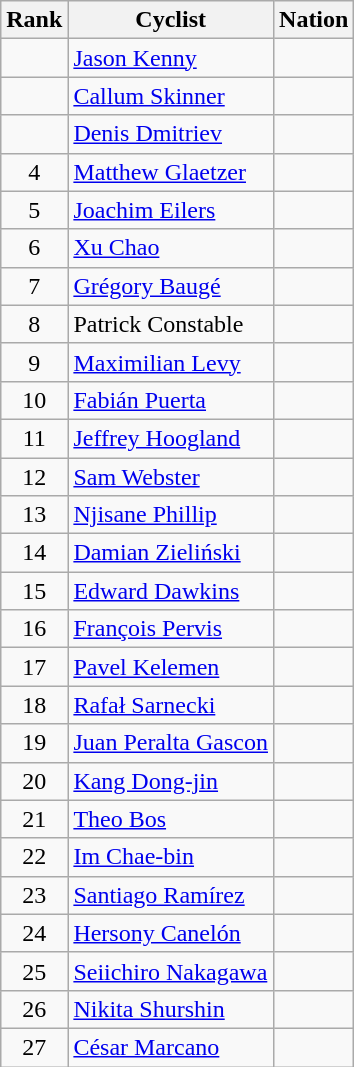<table class="wikitable sortable" style="text-align:center;">
<tr>
<th>Rank</th>
<th>Cyclist</th>
<th>Nation</th>
</tr>
<tr>
<td></td>
<td align=left><a href='#'>Jason Kenny</a></td>
<td align=left></td>
</tr>
<tr>
<td></td>
<td align=left><a href='#'>Callum Skinner</a></td>
<td align=left></td>
</tr>
<tr>
<td></td>
<td align=left><a href='#'>Denis Dmitriev</a></td>
<td align=left></td>
</tr>
<tr>
<td>4</td>
<td align=left><a href='#'>Matthew Glaetzer</a></td>
<td align=left></td>
</tr>
<tr>
<td>5</td>
<td align=left><a href='#'>Joachim Eilers</a></td>
<td align=left></td>
</tr>
<tr>
<td>6</td>
<td align=left><a href='#'>Xu Chao</a></td>
<td align=left></td>
</tr>
<tr>
<td>7</td>
<td align=left><a href='#'>Grégory Baugé</a></td>
<td align=left></td>
</tr>
<tr>
<td>8</td>
<td align=left>Patrick Constable</td>
<td align=left></td>
</tr>
<tr>
<td>9</td>
<td align=left><a href='#'>Maximilian Levy</a></td>
<td align=left></td>
</tr>
<tr>
<td>10</td>
<td align=left><a href='#'>Fabián Puerta</a></td>
<td align=left></td>
</tr>
<tr>
<td>11</td>
<td align=left><a href='#'>Jeffrey Hoogland</a></td>
<td align=left></td>
</tr>
<tr>
<td>12</td>
<td align=left><a href='#'>Sam Webster</a></td>
<td align=left></td>
</tr>
<tr>
<td>13</td>
<td align=left><a href='#'>Njisane Phillip</a></td>
<td align=left></td>
</tr>
<tr>
<td>14</td>
<td align=left><a href='#'>Damian Zieliński</a></td>
<td align=left></td>
</tr>
<tr>
<td>15</td>
<td align=left><a href='#'>Edward Dawkins</a></td>
<td align=left></td>
</tr>
<tr>
<td>16</td>
<td align=left><a href='#'>François Pervis</a></td>
<td align=left></td>
</tr>
<tr>
<td>17</td>
<td align=left><a href='#'>Pavel Kelemen</a></td>
<td align=left></td>
</tr>
<tr>
<td>18</td>
<td align=left><a href='#'>Rafał Sarnecki</a></td>
<td align=left></td>
</tr>
<tr>
<td>19</td>
<td align=left><a href='#'>Juan Peralta Gascon</a></td>
<td align=left></td>
</tr>
<tr>
<td>20</td>
<td align=left><a href='#'>Kang Dong-jin</a></td>
<td align=left></td>
</tr>
<tr>
<td>21</td>
<td align=left><a href='#'>Theo Bos</a></td>
<td align=left></td>
</tr>
<tr>
<td>22</td>
<td align=left><a href='#'>Im Chae-bin</a></td>
<td align=left></td>
</tr>
<tr>
<td>23</td>
<td align=left><a href='#'>Santiago Ramírez</a></td>
<td align=left></td>
</tr>
<tr>
<td>24</td>
<td align=left><a href='#'>Hersony Canelón</a></td>
<td align=left></td>
</tr>
<tr>
<td>25</td>
<td align=left><a href='#'>Seiichiro Nakagawa</a></td>
<td align=left></td>
</tr>
<tr>
<td>26</td>
<td align=left><a href='#'>Nikita Shurshin</a></td>
<td align=left></td>
</tr>
<tr>
<td>27</td>
<td align=left><a href='#'>César Marcano</a></td>
<td align=left></td>
</tr>
</table>
